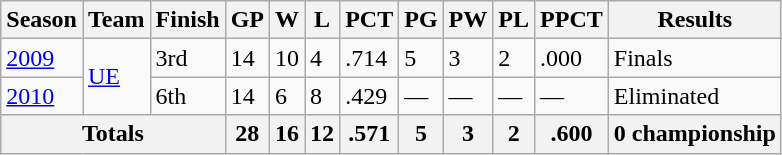<table class="wikitable">
<tr>
<th>Season</th>
<th>Team</th>
<th>Finish</th>
<th>GP</th>
<th>W</th>
<th>L</th>
<th>PCT</th>
<th>PG</th>
<th>PW</th>
<th>PL</th>
<th>PPCT</th>
<th>Results</th>
</tr>
<tr>
<td><a href='#'>2009</a></td>
<td rowspan="2"><a href='#'>UE</a></td>
<td>3rd</td>
<td>14</td>
<td>10</td>
<td>4</td>
<td>.714</td>
<td>5</td>
<td>3</td>
<td>2</td>
<td>.000</td>
<td>Finals</td>
</tr>
<tr>
<td><a href='#'>2010</a></td>
<td>6th</td>
<td>14</td>
<td>6</td>
<td>8</td>
<td>.429</td>
<td>—</td>
<td>—</td>
<td>—</td>
<td>—</td>
<td>Eliminated</td>
</tr>
<tr>
<th colspan="3">Totals</th>
<th>28</th>
<th>16</th>
<th>12</th>
<th>.571</th>
<th>5</th>
<th>3</th>
<th>2</th>
<th>.600</th>
<th>0 championship</th>
</tr>
</table>
